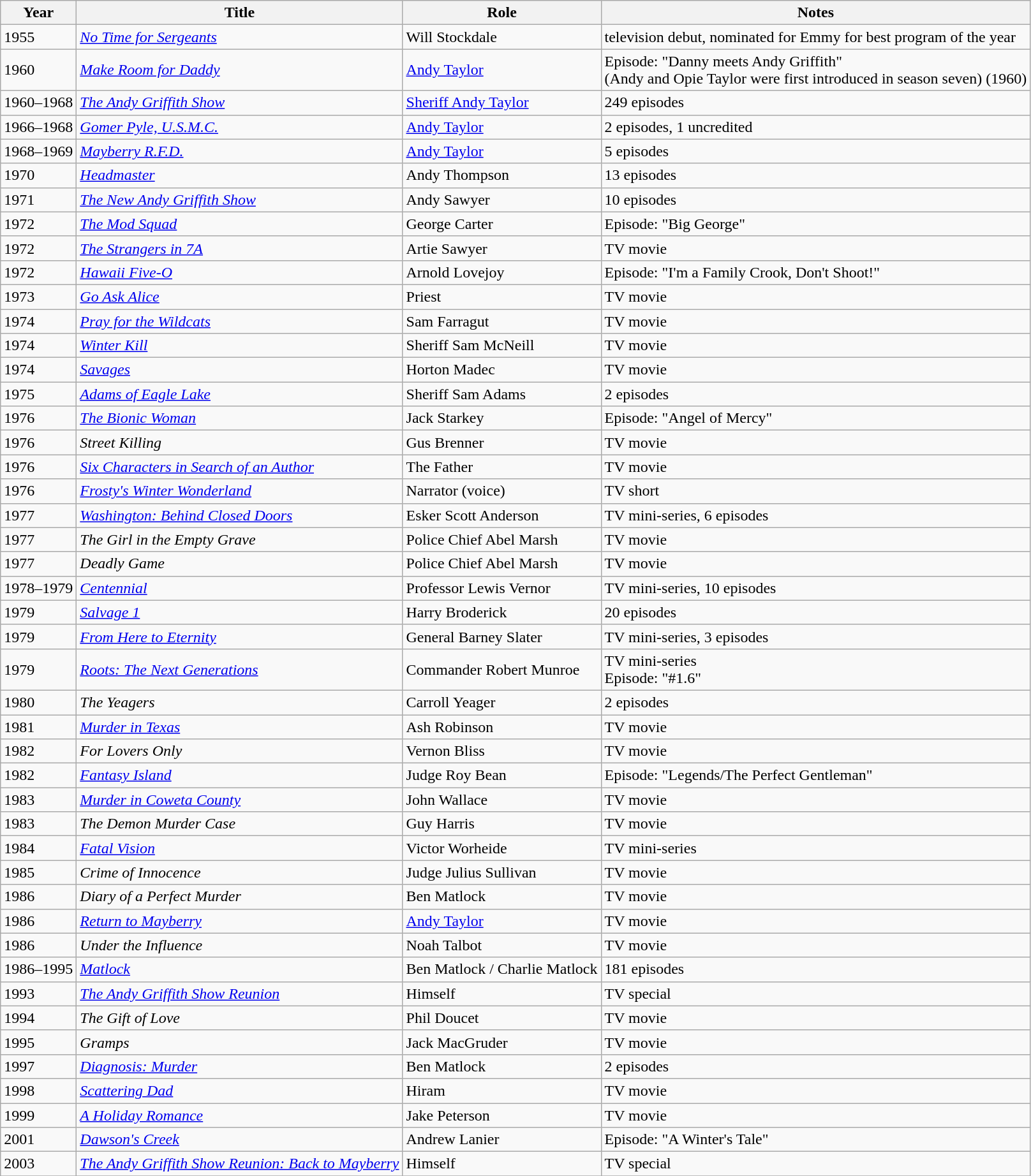<table class="wikitable sortable">
<tr>
<th>Year</th>
<th>Title</th>
<th>Role</th>
<th class="unsortable">Notes</th>
</tr>
<tr>
<td>1955</td>
<td><em><a href='#'>No Time for Sergeants</a></em></td>
<td>Will Stockdale</td>
<td>television debut, nominated for Emmy for best program of the year</td>
</tr>
<tr>
<td>1960</td>
<td><em><a href='#'>Make Room for Daddy</a></em></td>
<td><a href='#'>Andy Taylor</a></td>
<td>Episode: "Danny meets Andy Griffith"<br>(Andy and Opie Taylor were first introduced in season seven) (1960)</td>
</tr>
<tr>
<td>1960–1968</td>
<td><em><a href='#'>The Andy Griffith Show</a></em></td>
<td><a href='#'>Sheriff Andy Taylor</a></td>
<td>249 episodes</td>
</tr>
<tr>
<td>1966–1968</td>
<td><em><a href='#'>Gomer Pyle, U.S.M.C.</a></em></td>
<td><a href='#'>Andy Taylor</a></td>
<td>2 episodes, 1 uncredited</td>
</tr>
<tr>
<td>1968–1969</td>
<td><em><a href='#'>Mayberry R.F.D.</a></em></td>
<td><a href='#'>Andy Taylor</a></td>
<td>5 episodes</td>
</tr>
<tr>
<td>1970</td>
<td><em><a href='#'>Headmaster</a></em></td>
<td>Andy Thompson</td>
<td>13 episodes</td>
</tr>
<tr>
<td>1971</td>
<td><em><a href='#'>The New Andy Griffith Show</a></em></td>
<td>Andy Sawyer</td>
<td>10 episodes</td>
</tr>
<tr>
<td>1972</td>
<td><em><a href='#'>The Mod Squad</a></em></td>
<td>George Carter</td>
<td>Episode: "Big George"</td>
</tr>
<tr>
<td>1972</td>
<td><em><a href='#'>The Strangers in 7A</a></em></td>
<td>Artie Sawyer</td>
<td>TV movie</td>
</tr>
<tr>
<td>1972</td>
<td><em><a href='#'>Hawaii Five-O</a></em></td>
<td>Arnold Lovejoy</td>
<td>Episode: "I'm a Family Crook, Don't Shoot!"</td>
</tr>
<tr>
<td>1973</td>
<td><em><a href='#'>Go Ask Alice</a></em></td>
<td>Priest</td>
<td>TV movie</td>
</tr>
<tr>
<td>1974</td>
<td><em><a href='#'>Pray for the Wildcats</a></em></td>
<td>Sam Farragut</td>
<td>TV movie</td>
</tr>
<tr>
<td>1974</td>
<td><em><a href='#'>Winter Kill</a></em></td>
<td>Sheriff Sam McNeill</td>
<td>TV movie</td>
</tr>
<tr>
<td>1974</td>
<td><em><a href='#'>Savages</a></em></td>
<td>Horton Madec</td>
<td>TV movie</td>
</tr>
<tr>
<td>1975</td>
<td><em><a href='#'>Adams of Eagle Lake</a></em></td>
<td>Sheriff Sam Adams</td>
<td>2 episodes</td>
</tr>
<tr>
<td>1976</td>
<td><em><a href='#'>The Bionic Woman</a></em></td>
<td>Jack Starkey</td>
<td>Episode: "Angel of Mercy"</td>
</tr>
<tr>
<td>1976</td>
<td><em>Street Killing</em></td>
<td>Gus Brenner</td>
<td>TV movie</td>
</tr>
<tr>
<td>1976</td>
<td><em><a href='#'>Six Characters in Search of an Author</a></em></td>
<td>The Father</td>
<td>TV movie</td>
</tr>
<tr>
<td>1976</td>
<td><em><a href='#'>Frosty's Winter Wonderland</a></em></td>
<td>Narrator (voice)</td>
<td>TV short</td>
</tr>
<tr>
<td>1977</td>
<td><em><a href='#'>Washington: Behind Closed Doors</a></em></td>
<td>Esker Scott Anderson</td>
<td>TV mini-series, 6 episodes</td>
</tr>
<tr>
<td>1977</td>
<td><em>The Girl in the Empty Grave</em></td>
<td>Police Chief Abel Marsh</td>
<td>TV movie</td>
</tr>
<tr>
<td>1977</td>
<td><em>Deadly Game</em></td>
<td>Police Chief Abel Marsh</td>
<td>TV movie</td>
</tr>
<tr>
<td>1978–1979</td>
<td><em><a href='#'>Centennial</a></em></td>
<td>Professor Lewis Vernor</td>
<td>TV mini-series, 10 episodes</td>
</tr>
<tr>
<td>1979</td>
<td><em><a href='#'>Salvage 1</a></em></td>
<td>Harry Broderick</td>
<td>20 episodes</td>
</tr>
<tr>
<td>1979</td>
<td><em><a href='#'>From Here to Eternity</a></em></td>
<td>General Barney Slater</td>
<td>TV mini-series, 3 episodes</td>
</tr>
<tr>
<td>1979</td>
<td><em><a href='#'>Roots: The Next Generations</a></em></td>
<td>Commander Robert Munroe</td>
<td>TV mini-series<br>Episode: "#1.6"</td>
</tr>
<tr>
<td>1980</td>
<td><em>The Yeagers</em></td>
<td>Carroll Yeager</td>
<td>2 episodes</td>
</tr>
<tr>
<td>1981</td>
<td><em><a href='#'>Murder in Texas</a></em></td>
<td>Ash Robinson</td>
<td>TV movie</td>
</tr>
<tr>
<td>1982</td>
<td><em>For Lovers Only</em></td>
<td>Vernon Bliss</td>
<td>TV movie</td>
</tr>
<tr>
<td>1982</td>
<td><em><a href='#'>Fantasy Island</a></em></td>
<td>Judge Roy Bean</td>
<td>Episode: "Legends/The Perfect Gentleman"</td>
</tr>
<tr>
<td>1983</td>
<td><em><a href='#'>Murder in Coweta County</a></em></td>
<td>John Wallace</td>
<td>TV movie</td>
</tr>
<tr>
<td>1983</td>
<td><em>The Demon Murder Case</em></td>
<td>Guy Harris</td>
<td>TV movie</td>
</tr>
<tr>
<td>1984</td>
<td><em><a href='#'>Fatal Vision</a></em></td>
<td>Victor Worheide</td>
<td>TV mini-series</td>
</tr>
<tr>
<td>1985</td>
<td><em>Crime of Innocence</em></td>
<td>Judge Julius Sullivan</td>
<td>TV movie</td>
</tr>
<tr>
<td>1986</td>
<td><em>Diary of a Perfect Murder</em></td>
<td>Ben Matlock</td>
<td>TV movie</td>
</tr>
<tr>
<td>1986</td>
<td><em><a href='#'>Return to Mayberry</a></em></td>
<td><a href='#'>Andy Taylor</a></td>
<td>TV movie</td>
</tr>
<tr>
<td>1986</td>
<td><em>Under the Influence</em></td>
<td>Noah Talbot</td>
<td>TV movie</td>
</tr>
<tr>
<td>1986–1995</td>
<td><em><a href='#'>Matlock</a></em></td>
<td>Ben Matlock / Charlie Matlock</td>
<td>181 episodes</td>
</tr>
<tr>
<td>1993</td>
<td><em><a href='#'>The Andy Griffith Show Reunion</a></em></td>
<td>Himself</td>
<td>TV special</td>
</tr>
<tr>
<td>1994</td>
<td><em>The Gift of Love</em></td>
<td>Phil Doucet</td>
<td>TV movie</td>
</tr>
<tr>
<td>1995</td>
<td><em>Gramps</em></td>
<td>Jack MacGruder</td>
<td>TV movie</td>
</tr>
<tr>
<td>1997</td>
<td><em><a href='#'>Diagnosis: Murder</a></em></td>
<td>Ben Matlock</td>
<td>2 episodes</td>
</tr>
<tr>
<td>1998</td>
<td><em><a href='#'>Scattering Dad</a></em></td>
<td>Hiram</td>
<td>TV movie</td>
</tr>
<tr>
<td>1999</td>
<td><em><a href='#'>A Holiday Romance</a></em></td>
<td>Jake Peterson</td>
<td>TV movie</td>
</tr>
<tr>
<td>2001</td>
<td><em><a href='#'>Dawson's Creek</a></em></td>
<td>Andrew Lanier</td>
<td>Episode: "A Winter's Tale"</td>
</tr>
<tr>
<td>2003</td>
<td><em><a href='#'>The Andy Griffith Show Reunion: Back to Mayberry</a></em></td>
<td>Himself</td>
<td>TV special</td>
</tr>
<tr>
</tr>
</table>
